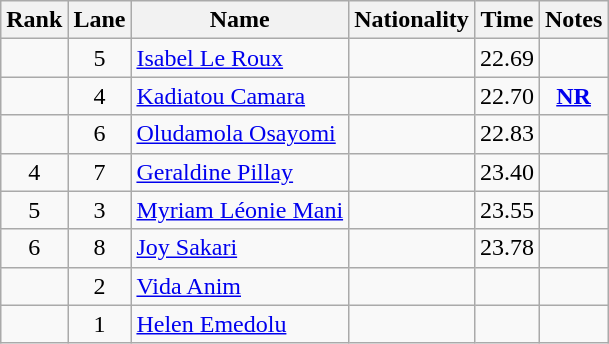<table class="wikitable sortable" style="text-align:center">
<tr>
<th>Rank</th>
<th>Lane</th>
<th>Name</th>
<th>Nationality</th>
<th>Time</th>
<th>Notes</th>
</tr>
<tr>
<td></td>
<td>5</td>
<td align=left><a href='#'>Isabel Le Roux</a></td>
<td align=left></td>
<td>22.69</td>
<td></td>
</tr>
<tr>
<td></td>
<td>4</td>
<td align=left><a href='#'>Kadiatou Camara</a></td>
<td align=left></td>
<td>22.70</td>
<td><strong><a href='#'>NR</a></strong></td>
</tr>
<tr>
<td></td>
<td>6</td>
<td align=left><a href='#'>Oludamola Osayomi</a></td>
<td align=left></td>
<td>22.83</td>
<td></td>
</tr>
<tr>
<td>4</td>
<td>7</td>
<td align=left><a href='#'>Geraldine Pillay</a></td>
<td align=left></td>
<td>23.40</td>
<td></td>
</tr>
<tr>
<td>5</td>
<td>3</td>
<td align=left><a href='#'>Myriam Léonie Mani</a></td>
<td align=left></td>
<td>23.55</td>
<td></td>
</tr>
<tr>
<td>6</td>
<td>8</td>
<td align=left><a href='#'>Joy Sakari</a></td>
<td align=left></td>
<td>23.78</td>
<td></td>
</tr>
<tr>
<td></td>
<td>2</td>
<td align=left><a href='#'>Vida Anim</a></td>
<td align=left></td>
<td></td>
<td></td>
</tr>
<tr>
<td></td>
<td>1</td>
<td align=left><a href='#'>Helen Emedolu</a></td>
<td align=left></td>
<td></td>
<td></td>
</tr>
</table>
